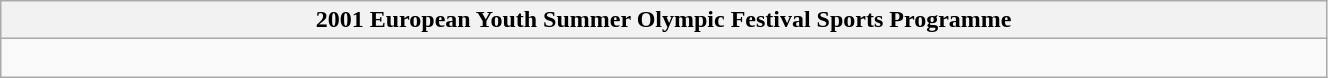<table class="wikitable" style="width: 70%;">
<tr>
<th>2001 European Youth Summer Olympic Festival Sports Programme</th>
</tr>
<tr>
<td><br></td>
</tr>
</table>
